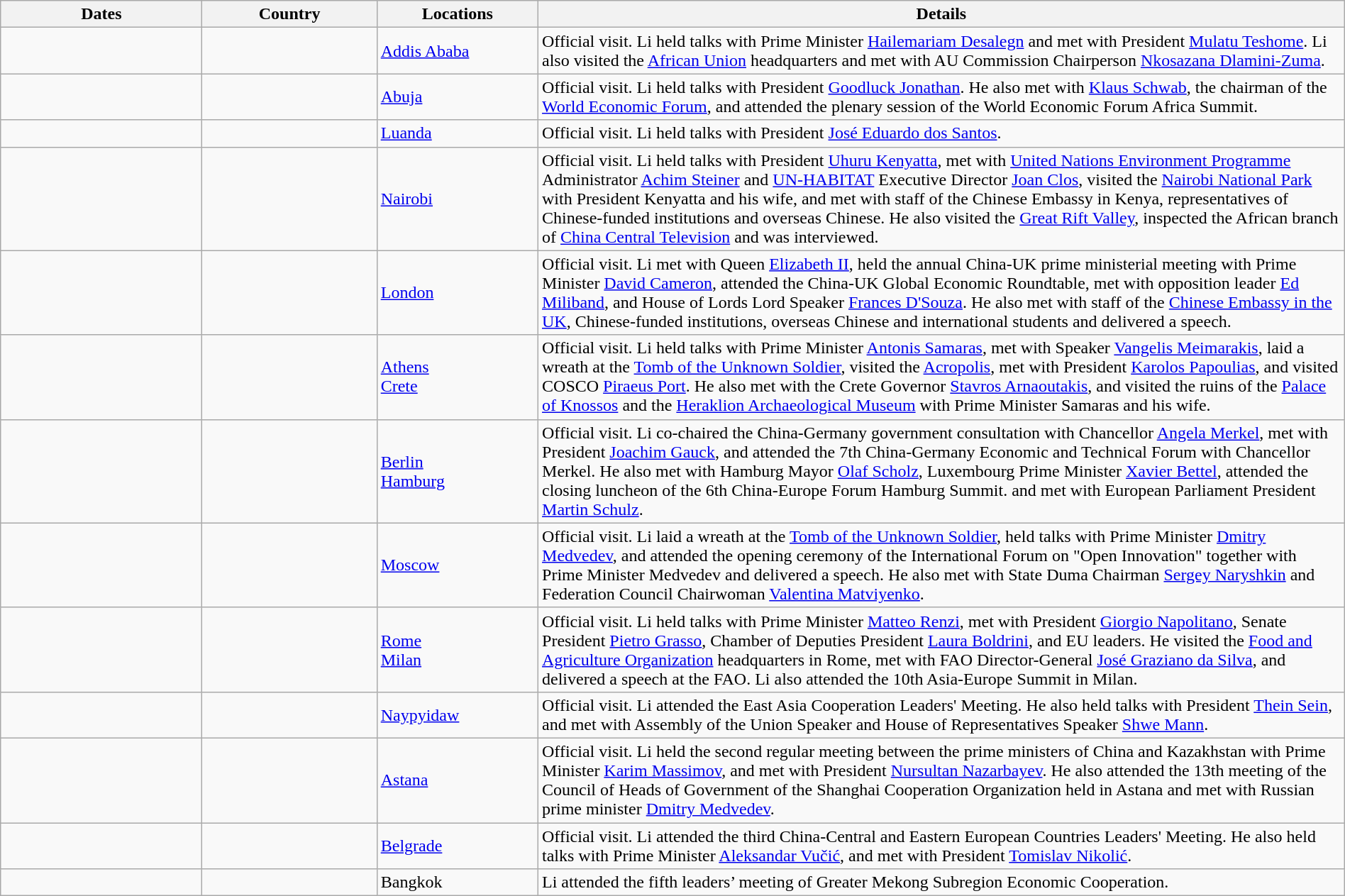<table class="wikitable sortable" border="1" style="margin: 1em auto 1em auto">
<tr>
<th style="width: 15%;">Dates</th>
<th style="width: 13%;">Country</th>
<th style="width: 12%;">Locations</th>
<th style="width: 60%;">Details</th>
</tr>
<tr>
<td></td>
<td></td>
<td><a href='#'>Addis Ababa</a></td>
<td>Official visit. Li held talks with Prime Minister <a href='#'>Hailemariam Desalegn</a> and met with President <a href='#'>Mulatu Teshome</a>. Li also visited the <a href='#'>African Union</a> headquarters and met with AU Commission Chairperson <a href='#'>Nkosazana Dlamini-Zuma</a>.</td>
</tr>
<tr>
<td></td>
<td></td>
<td><a href='#'>Abuja</a></td>
<td>Official visit. Li held talks with President <a href='#'>Goodluck Jonathan</a>. He also met with <a href='#'>Klaus Schwab</a>, the chairman of the <a href='#'>World Economic Forum</a>, and attended the plenary session of the World Economic Forum Africa Summit.</td>
</tr>
<tr>
<td></td>
<td></td>
<td><a href='#'>Luanda</a></td>
<td>Official visit. Li held talks with President <a href='#'>José Eduardo dos Santos</a>.</td>
</tr>
<tr>
<td></td>
<td></td>
<td><a href='#'>Nairobi</a></td>
<td>Official visit. Li held talks with President <a href='#'>Uhuru Kenyatta</a>, met with <a href='#'>United Nations Environment Programme</a> Administrator <a href='#'>Achim Steiner</a> and <a href='#'>UN-HABITAT</a> Executive Director <a href='#'>Joan Clos</a>, visited the <a href='#'>Nairobi National Park</a> with President Kenyatta and his wife, and met with staff of the Chinese Embassy in Kenya, representatives of Chinese-funded institutions and overseas Chinese. He also visited the <a href='#'>Great Rift Valley</a>, inspected the African branch of <a href='#'>China Central Television</a> and was interviewed.</td>
</tr>
<tr>
<td></td>
<td></td>
<td><a href='#'>London</a></td>
<td>Official visit. Li met with Queen <a href='#'>Elizabeth II</a>, held the annual China-UK prime ministerial meeting with Prime Minister <a href='#'>David Cameron</a>, attended the China-UK Global Economic Roundtable, met with opposition leader <a href='#'>Ed Miliband</a>, and House of Lords Lord Speaker <a href='#'>Frances D'Souza</a>. He also met with staff of the <a href='#'>Chinese Embassy in the UK</a>, Chinese-funded institutions, overseas Chinese and international students and delivered a speech.</td>
</tr>
<tr>
<td></td>
<td></td>
<td><a href='#'>Athens</a><br><a href='#'>Crete</a></td>
<td>Official visit. Li held talks with Prime Minister <a href='#'>Antonis Samaras</a>, met with Speaker <a href='#'>Vangelis Meimarakis</a>, laid a wreath at the <a href='#'>Tomb of the Unknown Soldier</a>, visited the <a href='#'>Acropolis</a>, met with President <a href='#'>Karolos Papoulias</a>, and visited COSCO <a href='#'>Piraeus Port</a>. He also met with the Crete Governor <a href='#'>Stavros Arnaoutakis</a>, and visited the ruins of the <a href='#'>Palace of Knossos</a> and the <a href='#'>Heraklion Archaeological Museum</a> with Prime Minister Samaras and his wife.</td>
</tr>
<tr>
<td></td>
<td></td>
<td><a href='#'>Berlin</a><br><a href='#'>Hamburg</a></td>
<td>Official visit. Li co-chaired the China-Germany government consultation with Chancellor <a href='#'>Angela Merkel</a>, met with President <a href='#'>Joachim Gauck</a>, and attended the 7th China-Germany Economic and Technical Forum with Chancellor Merkel. He also met with Hamburg Mayor <a href='#'>Olaf Scholz</a>, Luxembourg Prime Minister <a href='#'>Xavier Bettel</a>, attended the closing luncheon of the 6th China-Europe Forum Hamburg Summit. and met with European Parliament President <a href='#'>Martin Schulz</a>.</td>
</tr>
<tr>
<td></td>
<td></td>
<td><a href='#'>Moscow</a></td>
<td>Official visit. Li laid a wreath at the <a href='#'>Tomb of the Unknown Soldier</a>, held talks with Prime Minister <a href='#'>Dmitry Medvedev</a>, and attended the opening ceremony of the International Forum on "Open Innovation" together with Prime Minister Medvedev and delivered a speech. He also met with State Duma Chairman <a href='#'>Sergey Naryshkin</a> and Federation Council Chairwoman <a href='#'>Valentina Matviyenko</a>.</td>
</tr>
<tr>
<td></td>
<td></td>
<td><a href='#'>Rome</a><br><a href='#'>Milan</a></td>
<td>Official visit. Li held talks with Prime Minister <a href='#'>Matteo Renzi</a>, met with President <a href='#'>Giorgio Napolitano</a>, Senate President <a href='#'>Pietro Grasso</a>, Chamber of Deputies President <a href='#'>Laura Boldrini</a>, and EU leaders. He visited the <a href='#'>Food and Agriculture Organization</a> headquarters in Rome, met with FAO Director-General <a href='#'>José Graziano da Silva</a>, and delivered a speech at the FAO. Li also attended the 10th Asia-Europe Summit in Milan.</td>
</tr>
<tr>
<td></td>
<td></td>
<td><a href='#'>Naypyidaw</a></td>
<td>Official visit. Li attended the East Asia Cooperation Leaders' Meeting. He also held talks with President <a href='#'>Thein Sein</a>, and met with Assembly of the Union Speaker and House of Representatives Speaker <a href='#'>Shwe Mann</a>.</td>
</tr>
<tr>
<td></td>
<td></td>
<td><a href='#'>Astana</a></td>
<td>Official visit. Li held the second regular meeting between the prime ministers of China and Kazakhstan with Prime Minister <a href='#'>Karim Massimov</a>, and met with President <a href='#'>Nursultan Nazarbayev</a>. He also attended the 13th meeting of the Council of Heads of Government of the Shanghai Cooperation Organization held in Astana and met with Russian prime minister <a href='#'>Dmitry Medvedev</a>.</td>
</tr>
<tr>
<td></td>
<td></td>
<td><a href='#'>Belgrade</a></td>
<td>Official visit. Li attended the third China-Central and Eastern European Countries Leaders' Meeting. He also held talks with Prime Minister <a href='#'>Aleksandar Vučić</a>, and met with President <a href='#'>Tomislav Nikolić</a>.</td>
</tr>
<tr>
<td></td>
<td></td>
<td>Bangkok</td>
<td>Li attended the fifth leaders’ meeting of Greater Mekong Subregion Economic Cooperation.</td>
</tr>
</table>
